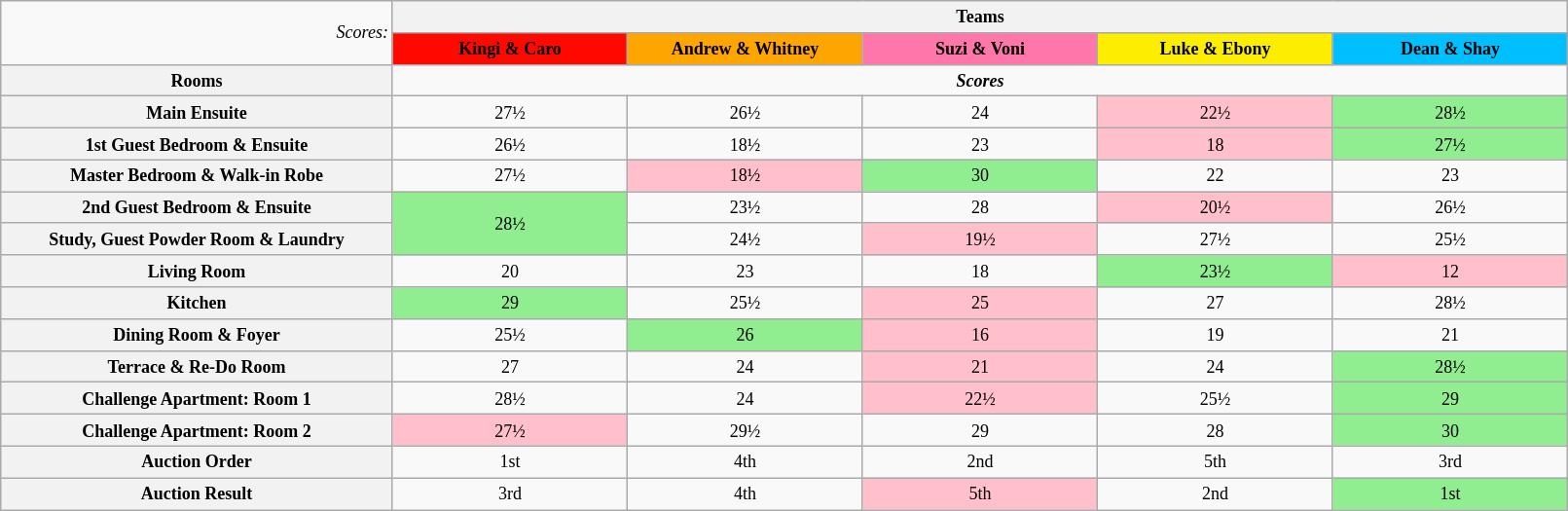<table class="wikitable" style="text-align: center; font-size: 9pt; line-height:16px; width:85%">
<tr>
<td style="width:25%; text-align:right;" rowspan="2"><em>Scores:</em></td>
<th colspan="5">Teams</th>
</tr>
<tr>
<th width="80" style="background:#FF0800; color:black;"><strong>Kingi & Caro</strong></th>
<th width="80" style="background:#FFA500; color:black;"><strong>Andrew & Whitney</strong></th>
<th width="80" style="background:#FF77AA; color:black;"><strong>Suzi & Voni</strong></th>
<th width="80" style="background:#FDEE00; color:black;"><strong>Luke & Ebony</strong></th>
<th width="80" style="background:#00BFFF; color:black;"><strong>Dean & Shay</strong></th>
</tr>
<tr>
<th>Rooms</th>
<td colspan="5"><strong><em>Scores</em></strong></td>
</tr>
<tr>
<th style="width:5%;">Main Ensuite</th>
<td>27½</td>
<td>26½</td>
<td>24</td>
<td bgcolor="pink">22½</td>
<td bgcolor="lightgreen">28½</td>
</tr>
<tr>
<th style="width:5%;">1st Guest Bedroom & Ensuite</th>
<td>26½</td>
<td>18½</td>
<td>23</td>
<td bgcolor="pink">18</td>
<td bgcolor="lightgreen">27½</td>
</tr>
<tr>
<th style="width:5%;">Master Bedroom & Walk-in Robe</th>
<td>27½</td>
<td bgcolor="pink">18½</td>
<td bgcolor="lightgreen">30</td>
<td>22</td>
<td>23</td>
</tr>
<tr>
<th style="width:5%;">2nd Guest Bedroom & Ensuite</th>
<td rowspan="2" bgcolor="lightgreen">28½</td>
<td>23½</td>
<td>28</td>
<td bgcolor="pink">20½</td>
<td>26½</td>
</tr>
<tr>
<th style="width:5%;">Study, Guest Powder Room & Laundry</th>
<td>24½</td>
<td bgcolor="pink">19½</td>
<td>27½</td>
<td>25½</td>
</tr>
<tr>
<th style="width:5%;">Living Room</th>
<td>20</td>
<td>23</td>
<td>18</td>
<td bgcolor="lightgreen">23½</td>
<td bgcolor="pink">12</td>
</tr>
<tr>
<th style="width:5%;">Kitchen</th>
<td bgcolor="lightgreen">29</td>
<td>25½</td>
<td bgcolor="pink">25</td>
<td>27</td>
<td>28½</td>
</tr>
<tr>
<th style="width:5%;">Dining Room & Foyer</th>
<td>25½</td>
<td bgcolor="lightgreen">26</td>
<td bgcolor="pink">16</td>
<td>19</td>
<td>21</td>
</tr>
<tr>
<th style="width:5%;">Terrace & Re-Do Room</th>
<td>27</td>
<td>24</td>
<td bgcolor="pink">21</td>
<td>24</td>
<td bgcolor="lightgreen">28½</td>
</tr>
<tr>
<th style="width:5%;">Challenge Apartment: Room 1</th>
<td>28½</td>
<td>24</td>
<td bgcolor="pink">22½</td>
<td>25½</td>
<td bgcolor="lightgreen">29</td>
</tr>
<tr>
<th style="width:5%;">Challenge Apartment: Room 2</th>
<td bgcolor="pink">27½</td>
<td>29½</td>
<td>29</td>
<td>28</td>
<td bgcolor="lightgreen">30</td>
</tr>
<tr>
<th style="width:5%;">Auction Order</th>
<td>1st</td>
<td>4th</td>
<td>2nd</td>
<td>5th</td>
<td>3rd</td>
</tr>
<tr>
<th style="width:5%;">Auction Result</th>
<td>3rd</td>
<td>4th</td>
<td bgcolor="pink">5th</td>
<td>2nd</td>
<td bgcolor="lightgreen">1st</td>
</tr>
</table>
